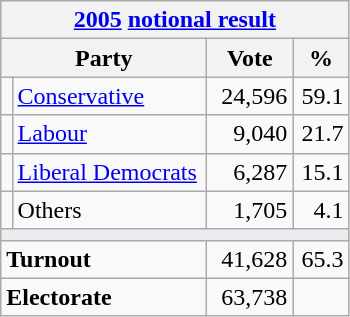<table class="wikitable">
<tr>
<th colspan="4"><a href='#'>2005</a> <a href='#'>notional result</a></th>
</tr>
<tr>
<th bgcolor="#DDDDFF" width="130px" colspan="2">Party</th>
<th bgcolor="#DDDDFF" width="50px">Vote</th>
<th bgcolor="#DDDDFF" width="30px">%</th>
</tr>
<tr>
<td></td>
<td><a href='#'>Conservative</a></td>
<td align=right>24,596</td>
<td align=right>59.1</td>
</tr>
<tr>
<td></td>
<td><a href='#'>Labour</a></td>
<td align=right>9,040</td>
<td align=right>21.7</td>
</tr>
<tr>
<td></td>
<td><a href='#'>Liberal Democrats</a></td>
<td align=right>6,287</td>
<td align=right>15.1</td>
</tr>
<tr>
<td></td>
<td>Others</td>
<td align=right>1,705</td>
<td align=right>4.1</td>
</tr>
<tr>
<td colspan="4" bgcolor="#EAECF0"></td>
</tr>
<tr>
<td colspan="2"><strong>Turnout</strong></td>
<td align=right>41,628</td>
<td align=right>65.3</td>
</tr>
<tr>
<td colspan="2"><strong>Electorate</strong></td>
<td align=right>63,738</td>
</tr>
</table>
